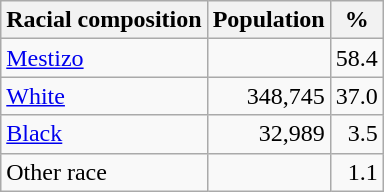<table class="wikitable">
<tr>
<th>Racial composition</th>
<th>Population</th>
<th>%</th>
</tr>
<tr>
<td><a href='#'>Mestizo</a></td>
<td></td>
<td style="text-align:right;">58.4</td>
</tr>
<tr>
<td><a href='#'>White</a></td>
<td style="text-align:right;">348,745</td>
<td style="text-align:right;">37.0</td>
</tr>
<tr>
<td><a href='#'>Black</a></td>
<td style="text-align:right;">32,989</td>
<td style="text-align:right;">3.5</td>
</tr>
<tr>
<td>Other race</td>
<td></td>
<td style="text-align:right;">1.1</td>
</tr>
</table>
